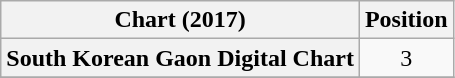<table class="wikitable plainrowheaders">
<tr>
<th>Chart (2017)</th>
<th>Position</th>
</tr>
<tr>
<th scope="row">South Korean Gaon Digital Chart</th>
<td align="center">3</td>
</tr>
<tr>
</tr>
</table>
